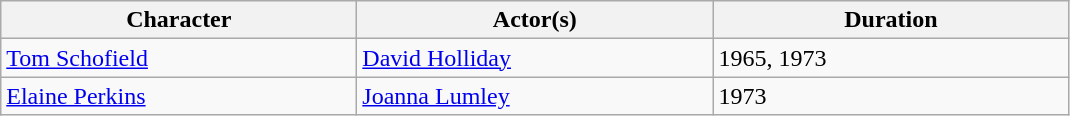<table class="wikitable">
<tr>
<th scope="col" style="width:230px;">Character</th>
<th scope="col" style="width:230px;">Actor(s)</th>
<th scope="col" style="width:230px;">Duration</th>
</tr>
<tr>
<td><a href='#'>Tom Schofield</a></td>
<td><a href='#'>David Holliday</a></td>
<td>1965, 1973</td>
</tr>
<tr>
<td><a href='#'>Elaine Perkins</a></td>
<td><a href='#'>Joanna Lumley</a></td>
<td>1973</td>
</tr>
</table>
